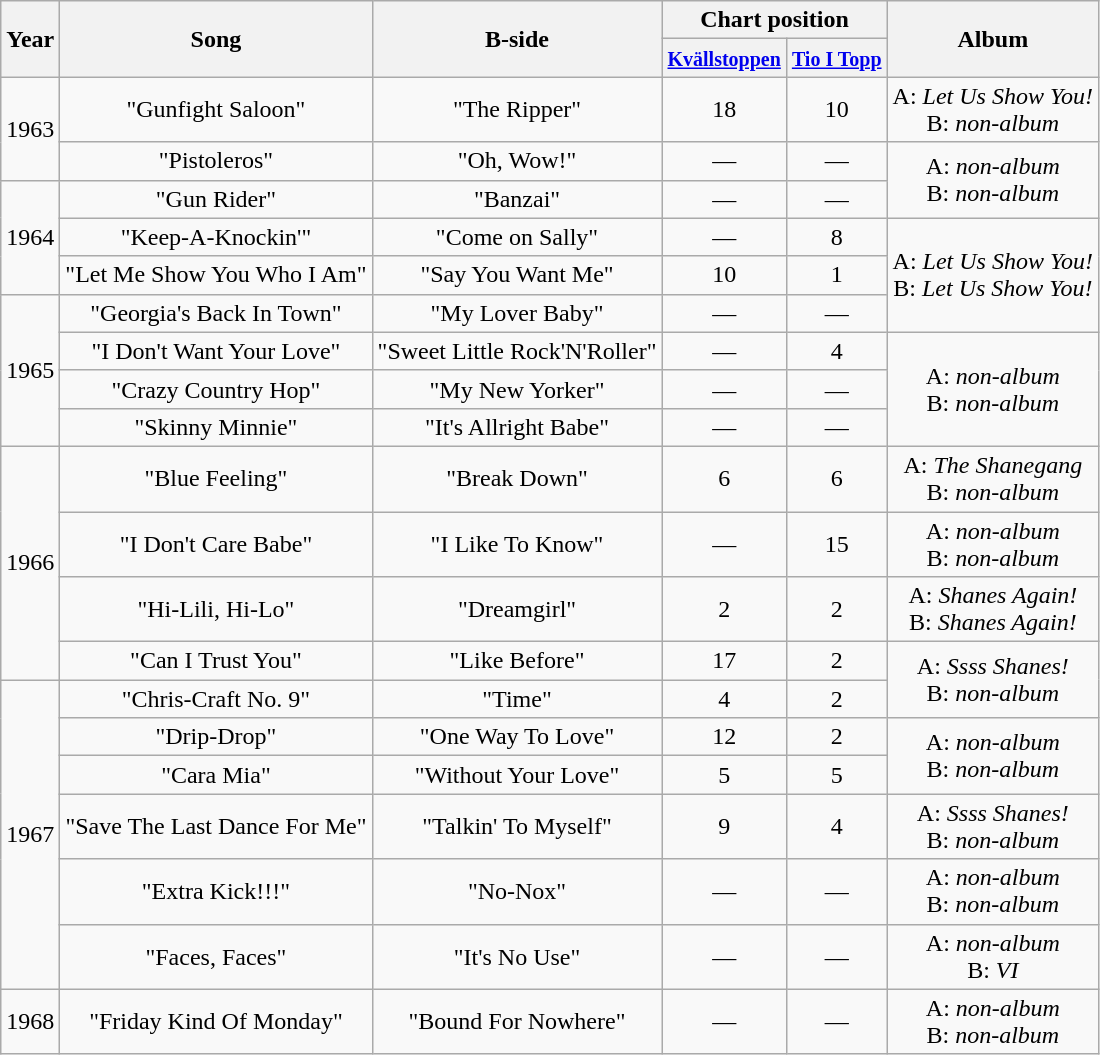<table style="text-align:center;" class="wikitable">
<tr>
<th rowspan="2">Year</th>
<th rowspan="2">Song</th>
<th rowspan="2">B-side</th>
<th colspan="2">Chart position</th>
<th rowspan="2">Album</th>
</tr>
<tr>
<th><a href='#'><small>Kvällstoppen</small></a></th>
<th><small><a href='#'>Tio I Topp</a></small></th>
</tr>
<tr>
<td rowspan="2">1963</td>
<td>"Gunfight Saloon"</td>
<td>"The Ripper"</td>
<td>18</td>
<td>10</td>
<td>A: <em>Let Us Show You!</em><br>B: <em>non-album</em></td>
</tr>
<tr>
<td>"Pistoleros"</td>
<td>"Oh, Wow!"</td>
<td>—</td>
<td>—</td>
<td rowspan="2">A: <em>non-album</em><br>B: <em>non-album</em></td>
</tr>
<tr>
<td rowspan="3">1964</td>
<td>"Gun Rider"</td>
<td>"Banzai"</td>
<td>—</td>
<td>—</td>
</tr>
<tr>
<td>"Keep-A-Knockin'"</td>
<td>"Come on Sally"</td>
<td>—</td>
<td>8</td>
<td rowspan="3">A: <em>Let Us Show You!</em><br>B: <em>Let Us Show You!</em></td>
</tr>
<tr>
<td>"Let Me Show You Who I Am"</td>
<td>"Say You Want Me"</td>
<td>10</td>
<td>1</td>
</tr>
<tr>
<td rowspan="4">1965</td>
<td>"Georgia's Back In Town"</td>
<td>"My Lover Baby"</td>
<td>—</td>
<td>—</td>
</tr>
<tr>
<td>"I Don't Want Your Love"</td>
<td>"Sweet Little Rock'N'Roller"</td>
<td>—</td>
<td>4</td>
<td rowspan="3">A: <em>non-album</em><br>B: <em>non-album</em></td>
</tr>
<tr>
<td>"Crazy Country Hop"</td>
<td>"My New Yorker"</td>
<td>—</td>
<td>—</td>
</tr>
<tr>
<td>"Skinny Minnie"</td>
<td>"It's Allright Babe"</td>
<td>—</td>
<td>—</td>
</tr>
<tr>
<td rowspan="4">1966</td>
<td>"Blue Feeling"</td>
<td>"Break Down"</td>
<td>6</td>
<td>6</td>
<td>A: <em>The Shanegang</em><br>B: <em>non-album</em></td>
</tr>
<tr>
<td>"I Don't Care Babe"</td>
<td>"I Like To Know"</td>
<td>—</td>
<td>15</td>
<td>A: <em>non-album</em><br>B: <em>non-album</em></td>
</tr>
<tr>
<td>"Hi-Lili, Hi-Lo"</td>
<td>"Dreamgirl"</td>
<td>2</td>
<td>2</td>
<td>A: <em>Shanes Again!</em><br>B: <em>Shanes Again!</em></td>
</tr>
<tr>
<td>"Can I Trust You"</td>
<td>"Like Before"</td>
<td>17</td>
<td>2</td>
<td rowspan="2">A: <em>Ssss Shanes!</em><br>B: <em>non-album</em></td>
</tr>
<tr>
<td rowspan="6">1967</td>
<td>"Chris-Craft No. 9"</td>
<td>"Time"</td>
<td>4</td>
<td>2</td>
</tr>
<tr>
<td>"Drip-Drop"</td>
<td>"One Way To Love"</td>
<td>12</td>
<td>2</td>
<td rowspan="2">A: <em>non-album</em><br>B: <em>non-album</em></td>
</tr>
<tr>
<td>"Cara Mia"</td>
<td>"Without Your Love"</td>
<td>5</td>
<td>5</td>
</tr>
<tr>
<td>"Save The Last Dance For Me"</td>
<td>"Talkin' To Myself"</td>
<td>9</td>
<td>4</td>
<td>A: <em>Ssss Shanes!</em><br>B: <em>non-album</em></td>
</tr>
<tr>
<td>"Extra Kick!!!"</td>
<td>"No-Nox"</td>
<td>—</td>
<td>—</td>
<td>A: <em>non-album</em><br>B: <em>non-album</em></td>
</tr>
<tr>
<td>"Faces, Faces"</td>
<td>"It's No Use"</td>
<td>—</td>
<td>—</td>
<td>A: <em>non-album</em><br>B: <em>VI</em></td>
</tr>
<tr>
<td>1968</td>
<td>"Friday Kind Of Monday"</td>
<td>"Bound For Nowhere"</td>
<td>—</td>
<td>—</td>
<td>A: <em>non-album</em><br>B: <em>non-album</em></td>
</tr>
</table>
